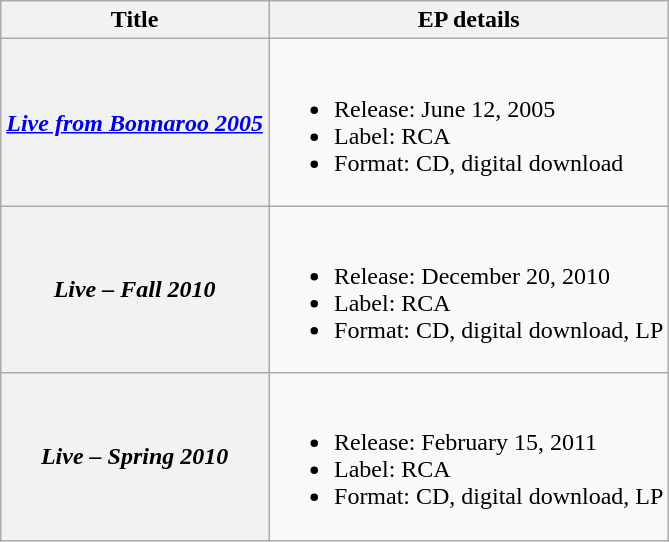<table class="wikitable plainrowheaders">
<tr>
<th>Title</th>
<th>EP details</th>
</tr>
<tr>
<th scope="row"><em><a href='#'>Live from Bonnaroo 2005</a></em></th>
<td><br><ul><li>Release: June 12, 2005</li><li>Label: RCA</li><li>Format: CD, digital download</li></ul></td>
</tr>
<tr>
<th scope="row"><em>Live – Fall 2010</em></th>
<td><br><ul><li>Release: December 20, 2010</li><li>Label: RCA</li><li>Format: CD, digital download, LP</li></ul></td>
</tr>
<tr>
<th scope="row"><em>Live – Spring 2010</em></th>
<td><br><ul><li>Release: February 15, 2011</li><li>Label: RCA</li><li>Format: CD, digital download, LP</li></ul></td>
</tr>
</table>
